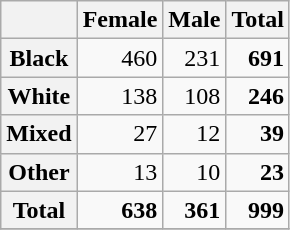<table class="wikitable">
<tr>
<th></th>
<th>Female</th>
<th>Male</th>
<th>Total</th>
</tr>
<tr>
<th>Black</th>
<td style="text-align: right;">460</td>
<td style="text-align: right;">231</td>
<td style="text-align: right;"><strong>691</strong></td>
</tr>
<tr>
<th>White</th>
<td style="text-align: right;">138</td>
<td style="text-align: right;">108</td>
<td style="text-align: right;"><strong>246</strong></td>
</tr>
<tr>
<th>Mixed</th>
<td style="text-align: right;">27</td>
<td style="text-align: right;">12</td>
<td style="text-align: right;"><strong>39</strong></td>
</tr>
<tr>
<th>Other</th>
<td style="text-align: right;">13</td>
<td style="text-align: right;">10</td>
<td style="text-align: right;"><strong>23</strong></td>
</tr>
<tr>
<th>Total</th>
<td style="text-align: right;"><strong>638</strong></td>
<td style="text-align: right;"><strong>361</strong></td>
<td style="text-align: right;"><strong>999</strong></td>
</tr>
<tr>
</tr>
</table>
